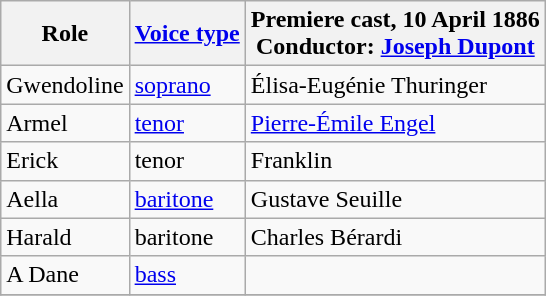<table class="wikitable">
<tr>
<th>Role</th>
<th><a href='#'>Voice type</a></th>
<th>Premiere cast, 10 April 1886<br>Conductor: <a href='#'>Joseph Dupont</a></th>
</tr>
<tr>
<td>Gwendoline</td>
<td><a href='#'>soprano</a></td>
<td>Élisa-Eugénie Thuringer</td>
</tr>
<tr>
<td>Armel</td>
<td><a href='#'>tenor</a></td>
<td><a href='#'>Pierre-Émile Engel</a></td>
</tr>
<tr>
<td>Erick</td>
<td>tenor</td>
<td>Franklin</td>
</tr>
<tr>
<td>Aella</td>
<td><a href='#'>baritone</a></td>
<td>Gustave Seuille</td>
</tr>
<tr>
<td>Harald</td>
<td>baritone</td>
<td>Charles Bérardi</td>
</tr>
<tr>
<td>A Dane</td>
<td><a href='#'>bass</a></td>
<td></td>
</tr>
<tr>
</tr>
</table>
